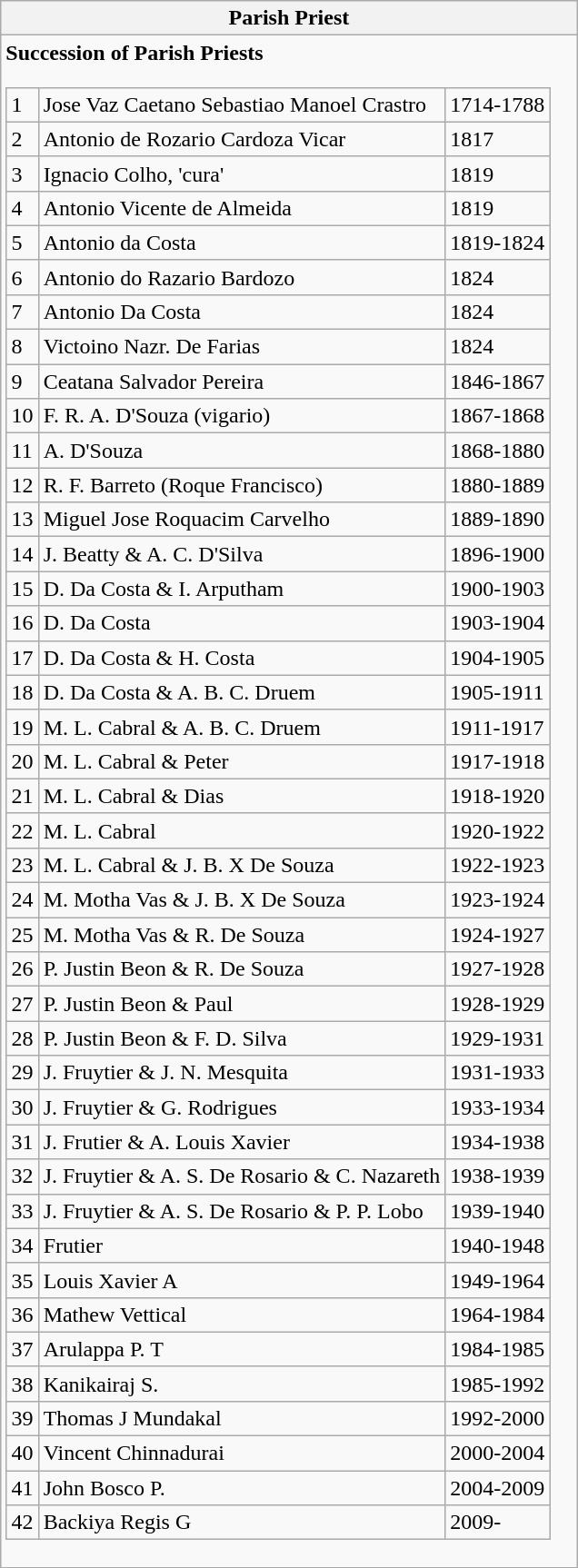<table class="wikitable mw-collapsible">
<tr>
<th>Parish Priest</th>
</tr>
<tr>
<td><strong>Succession of Parish Priests</strong><br><table class="wikitable">
<tr>
<td>1</td>
<td>Jose Vaz Caetano Sebastiao Manoel Crastro</td>
<td>1714-1788</td>
</tr>
<tr>
<td>2</td>
<td>Antonio de Rozario Cardoza Vicar</td>
<td>1817</td>
</tr>
<tr>
<td>3</td>
<td>Ignacio Colho, 'cura'</td>
<td>1819</td>
</tr>
<tr>
<td>4</td>
<td>Antonio Vicente de Almeida</td>
<td>1819</td>
</tr>
<tr>
<td>5</td>
<td>Antonio da Costa</td>
<td>1819-1824</td>
</tr>
<tr>
<td>6</td>
<td>Antonio do Razario Bardozo</td>
<td>1824</td>
</tr>
<tr>
<td>7</td>
<td>Antonio Da Costa</td>
<td>1824</td>
</tr>
<tr>
<td>8</td>
<td>Victoino Nazr. De Farias</td>
<td>1824</td>
</tr>
<tr>
<td>9</td>
<td>Ceatana Salvador Pereira</td>
<td>1846-1867</td>
</tr>
<tr>
<td>10</td>
<td>F. R. A. D'Souza (vigario)</td>
<td>1867-1868</td>
</tr>
<tr>
<td>11</td>
<td>A. D'Souza</td>
<td>1868-1880</td>
</tr>
<tr>
<td>12</td>
<td>R. F. Barreto (Roque Francisco)</td>
<td>1880-1889</td>
</tr>
<tr>
<td>13</td>
<td>Miguel Jose Roquacim Carvelho</td>
<td>1889-1890</td>
</tr>
<tr>
<td>14</td>
<td>J. Beatty & A. C. D'Silva</td>
<td>1896-1900</td>
</tr>
<tr>
<td>15</td>
<td>D. Da Costa & I. Arputham</td>
<td>1900-1903</td>
</tr>
<tr>
<td>16</td>
<td>D. Da Costa</td>
<td>1903-1904</td>
</tr>
<tr>
<td>17</td>
<td>D. Da Costa & H. Costa</td>
<td>1904-1905</td>
</tr>
<tr>
<td>18</td>
<td>D. Da Costa & A. B. C. Druem</td>
<td>1905-1911</td>
</tr>
<tr>
<td>19</td>
<td>M. L. Cabral & A. B. C. Druem</td>
<td>1911-1917</td>
</tr>
<tr>
<td>20</td>
<td>M. L. Cabral & Peter</td>
<td>1917-1918</td>
</tr>
<tr>
<td>21</td>
<td>M. L. Cabral & Dias</td>
<td>1918-1920</td>
</tr>
<tr>
<td>22</td>
<td>M. L. Cabral</td>
<td>1920-1922</td>
</tr>
<tr>
<td>23</td>
<td>M. L. Cabral & J. B. X De Souza</td>
<td>1922-1923</td>
</tr>
<tr>
<td>24</td>
<td>M. Motha Vas & J. B. X De Souza</td>
<td>1923-1924</td>
</tr>
<tr>
<td>25</td>
<td>M. Motha Vas & R. De Souza</td>
<td>1924-1927</td>
</tr>
<tr>
<td>26</td>
<td>P. Justin Beon & R. De Souza</td>
<td>1927-1928</td>
</tr>
<tr>
<td>27</td>
<td>P. Justin Beon & Paul</td>
<td>1928-1929</td>
</tr>
<tr>
<td>28</td>
<td>P. Justin Beon & F. D. Silva</td>
<td>1929-1931</td>
</tr>
<tr>
<td>29</td>
<td>J. Fruytier & J. N. Mesquita</td>
<td>1931-1933</td>
</tr>
<tr>
<td>30</td>
<td>J. Fruytier & G. Rodrigues</td>
<td>1933-1934</td>
</tr>
<tr>
<td>31</td>
<td>J. Frutier & A. Louis Xavier</td>
<td>1934-1938</td>
</tr>
<tr>
<td>32</td>
<td>J. Fruytier & A. S. De Rosario & C. Nazareth</td>
<td>1938-1939</td>
</tr>
<tr>
<td>33</td>
<td>J. Fruytier & A. S. De Rosario & P. P. Lobo</td>
<td>1939-1940</td>
</tr>
<tr>
<td>34</td>
<td>Frutier</td>
<td>1940-1948</td>
</tr>
<tr>
<td>35</td>
<td>Louis Xavier A</td>
<td>1949-1964</td>
</tr>
<tr>
<td>36</td>
<td>Mathew Vettical</td>
<td>1964-1984</td>
</tr>
<tr>
<td>37</td>
<td>Arulappa P. T</td>
<td>1984-1985</td>
</tr>
<tr>
<td>38</td>
<td>Kanikairaj S.</td>
<td>1985-1992</td>
</tr>
<tr>
<td>39</td>
<td>Thomas J Mundakal</td>
<td>1992-2000</td>
</tr>
<tr>
<td>40</td>
<td>Vincent Chinnadurai</td>
<td>2000-2004</td>
</tr>
<tr>
<td>41</td>
<td>John Bosco P.</td>
<td>2004-2009</td>
</tr>
<tr>
<td>42</td>
<td>Backiya Regis G</td>
<td>2009-</td>
</tr>
</table>
</td>
</tr>
</table>
